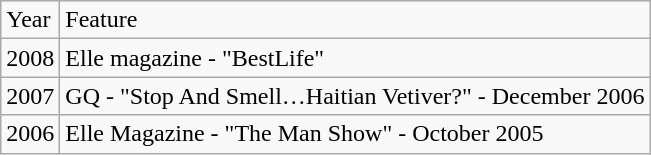<table class="wikitable sortable">
<tr>
<td>Year</td>
<td>Feature</td>
</tr>
<tr>
<td>2008</td>
<td>Elle magazine - "BestLife"</td>
</tr>
<tr>
<td>2007</td>
<td>GQ - "Stop And Smell…Haitian Vetiver?" - December 2006</td>
</tr>
<tr>
<td>2006</td>
<td>Elle Magazine - "The Man Show" - October 2005</td>
</tr>
</table>
